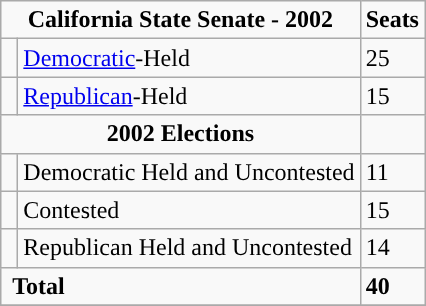<table class="wikitable">
<tr>
<td colspan="2" rowspan="1" align="center" valign="top"><strong>California State Senate - 2002</strong></td>
<td style="vertical-align:top;"><strong>Seats</strong><br></td>
</tr>
<tr>
<td style="background-color:"> </td>
<td><a href='#'>Democratic</a>-Held</td>
<td>25</td>
</tr>
<tr>
<td style="background-color:"> </td>
<td><a href='#'>Republican</a>-Held</td>
<td>15</td>
</tr>
<tr>
<td colspan="2" rowspan="1" align="center"><strong>2002 Elections</strong></td>
</tr>
<tr>
<td style="background-color:"> </td>
<td>Democratic Held and Uncontested</td>
<td>11</td>
</tr>
<tr>
<td style="background-color:"> </td>
<td>Contested</td>
<td>15</td>
</tr>
<tr>
<td style="background-color:"> </td>
<td>Republican Held and Uncontested</td>
<td>14</td>
</tr>
<tr>
<td colspan="2" rowspan="1"> <strong>Total</strong><br></td>
<td><strong>40</strong></td>
</tr>
<tr>
</tr>
</table>
